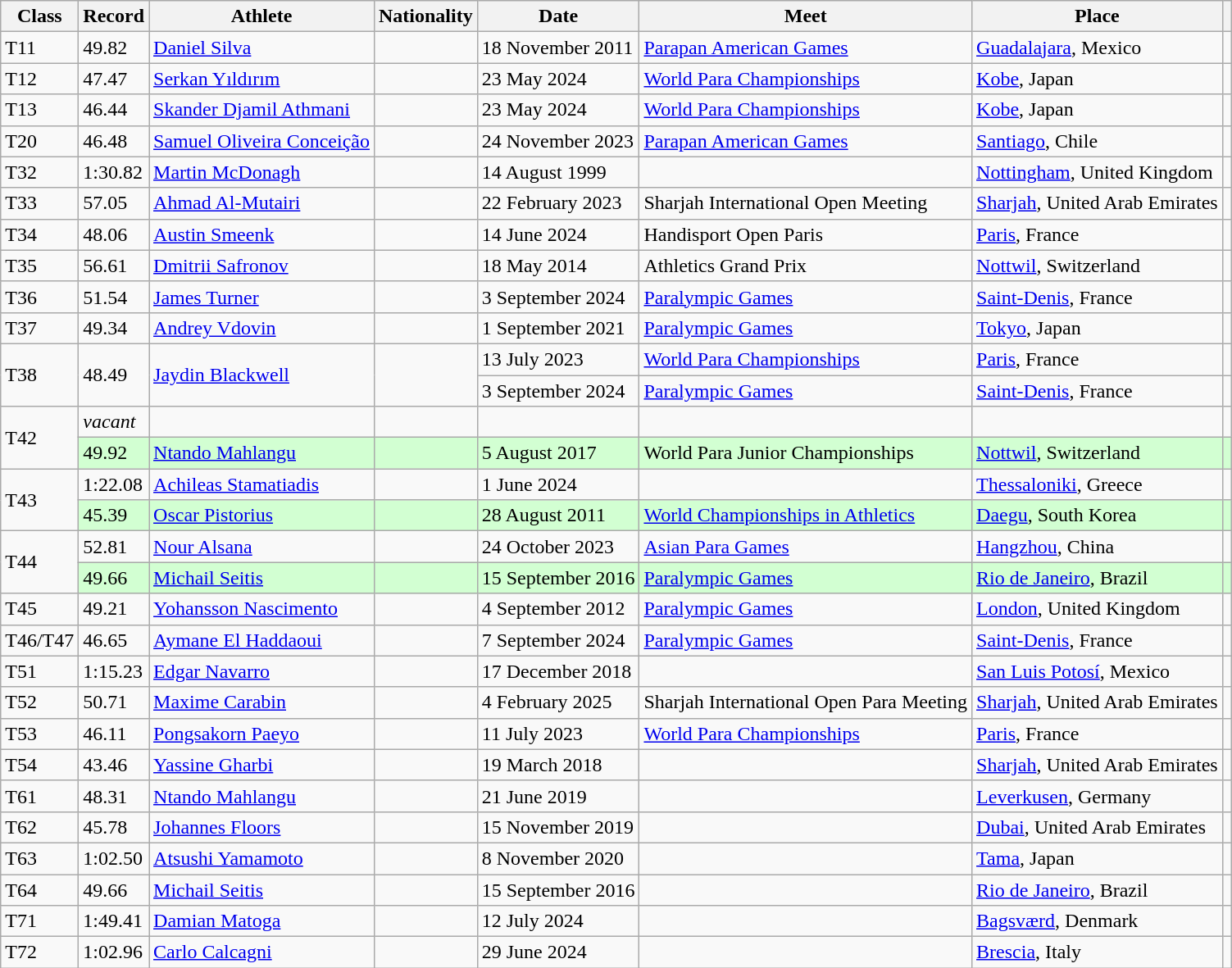<table class="wikitable">
<tr>
<th>Class</th>
<th>Record</th>
<th>Athlete</th>
<th>Nationality</th>
<th>Date</th>
<th>Meet</th>
<th>Place</th>
<th></th>
</tr>
<tr>
<td>T11</td>
<td>49.82</td>
<td><a href='#'>Daniel Silva</a></td>
<td></td>
<td>18 November 2011</td>
<td><a href='#'>Parapan American Games</a></td>
<td><a href='#'>Guadalajara</a>, Mexico</td>
<td></td>
</tr>
<tr>
<td>T12</td>
<td>47.47</td>
<td><a href='#'>Serkan Yıldırım</a></td>
<td></td>
<td>23 May 2024</td>
<td><a href='#'>World Para Championships</a></td>
<td><a href='#'>Kobe</a>, Japan</td>
<td></td>
</tr>
<tr>
<td>T13</td>
<td>46.44</td>
<td><a href='#'>Skander Djamil Athmani</a></td>
<td></td>
<td>23 May 2024</td>
<td><a href='#'>World Para Championships</a></td>
<td><a href='#'>Kobe</a>, Japan</td>
<td></td>
</tr>
<tr>
<td>T20</td>
<td>46.48</td>
<td><a href='#'>Samuel Oliveira Conceição</a></td>
<td></td>
<td>24 November 2023</td>
<td><a href='#'>Parapan American Games</a></td>
<td><a href='#'>Santiago</a>, Chile</td>
<td></td>
</tr>
<tr>
<td>T32</td>
<td>1:30.82</td>
<td><a href='#'>Martin McDonagh</a></td>
<td></td>
<td>14 August 1999</td>
<td></td>
<td><a href='#'>Nottingham</a>, United Kingdom</td>
<td></td>
</tr>
<tr>
<td>T33</td>
<td>57.05</td>
<td><a href='#'>Ahmad Al-Mutairi</a></td>
<td></td>
<td>22 February 2023</td>
<td>Sharjah International Open Meeting</td>
<td><a href='#'>Sharjah</a>, United Arab Emirates</td>
<td></td>
</tr>
<tr>
<td>T34</td>
<td>48.06</td>
<td><a href='#'>Austin Smeenk</a></td>
<td></td>
<td>14 June 2024</td>
<td>Handisport Open Paris</td>
<td><a href='#'>Paris</a>, France</td>
<td></td>
</tr>
<tr>
<td>T35</td>
<td>56.61</td>
<td><a href='#'>Dmitrii Safronov</a></td>
<td></td>
<td>18 May 2014</td>
<td>Athletics Grand Prix</td>
<td><a href='#'>Nottwil</a>, Switzerland</td>
<td></td>
</tr>
<tr>
<td>T36</td>
<td>51.54</td>
<td><a href='#'>James Turner</a></td>
<td></td>
<td>3 September 2024</td>
<td><a href='#'>Paralympic Games</a></td>
<td><a href='#'>Saint-Denis</a>, France</td>
<td></td>
</tr>
<tr>
<td>T37</td>
<td>49.34</td>
<td><a href='#'>Andrey Vdovin</a></td>
<td></td>
<td>1 September 2021</td>
<td><a href='#'>Paralympic Games</a></td>
<td><a href='#'>Tokyo</a>, Japan</td>
<td></td>
</tr>
<tr>
<td rowspan=2>T38</td>
<td rowspan=2>48.49</td>
<td rowspan=2><a href='#'>Jaydin Blackwell</a></td>
<td rowspan=2></td>
<td>13 July 2023</td>
<td><a href='#'>World Para Championships</a></td>
<td><a href='#'>Paris</a>, France</td>
<td></td>
</tr>
<tr>
<td>3 September 2024</td>
<td><a href='#'>Paralympic Games</a></td>
<td><a href='#'>Saint-Denis</a>, France</td>
<td></td>
</tr>
<tr>
<td rowspan=2>T42</td>
<td><em>vacant</em></td>
<td></td>
<td></td>
<td></td>
<td></td>
<td></td>
</tr>
<tr bgcolor=#D2FFD2>
<td>49.92</td>
<td><a href='#'>Ntando Mahlangu</a></td>
<td></td>
<td>5 August 2017</td>
<td>World Para Junior Championships</td>
<td><a href='#'>Nottwil</a>, Switzerland</td>
<td></td>
</tr>
<tr>
<td rowspan=2>T43</td>
<td>1:22.08</td>
<td><a href='#'>Achileas Stamatiadis</a></td>
<td></td>
<td>1 June 2024</td>
<td></td>
<td><a href='#'>Thessaloniki</a>, Greece</td>
<td></td>
</tr>
<tr bgcolor=#D2FFD2>
<td>45.39</td>
<td><a href='#'>Oscar Pistorius</a></td>
<td></td>
<td>28 August 2011</td>
<td><a href='#'>World Championships in Athletics</a></td>
<td><a href='#'>Daegu</a>, South Korea</td>
<td></td>
</tr>
<tr>
<td rowspan=2>T44</td>
<td>52.81</td>
<td><a href='#'>Nour Alsana</a></td>
<td></td>
<td>24 October 2023</td>
<td><a href='#'>Asian Para Games</a></td>
<td><a href='#'>Hangzhou</a>, China</td>
<td></td>
</tr>
<tr bgcolor=#D2FFD2>
<td>49.66</td>
<td><a href='#'>Michail Seitis</a></td>
<td></td>
<td>15 September 2016</td>
<td><a href='#'>Paralympic Games</a></td>
<td><a href='#'>Rio de Janeiro</a>, Brazil</td>
<td></td>
</tr>
<tr>
<td>T45</td>
<td>49.21</td>
<td><a href='#'>Yohansson Nascimento</a></td>
<td></td>
<td>4 September 2012</td>
<td><a href='#'>Paralympic Games</a></td>
<td><a href='#'>London</a>, United Kingdom</td>
<td></td>
</tr>
<tr>
<td>T46/T47</td>
<td>46.65</td>
<td><a href='#'>Aymane El Haddaoui</a></td>
<td></td>
<td>7 September 2024</td>
<td><a href='#'>Paralympic Games</a></td>
<td><a href='#'>Saint-Denis</a>, France</td>
<td></td>
</tr>
<tr>
<td>T51</td>
<td>1:15.23</td>
<td><a href='#'>Edgar Navarro</a></td>
<td></td>
<td>17 December 2018</td>
<td></td>
<td><a href='#'>San Luis Potosí</a>, Mexico</td>
<td></td>
</tr>
<tr>
<td>T52</td>
<td>50.71</td>
<td><a href='#'>Maxime Carabin</a></td>
<td></td>
<td>4 February 2025</td>
<td>Sharjah International Open Para Meeting</td>
<td><a href='#'>Sharjah</a>, United Arab Emirates</td>
<td></td>
</tr>
<tr>
<td>T53</td>
<td>46.11</td>
<td><a href='#'>Pongsakorn Paeyo</a></td>
<td></td>
<td>11 July 2023</td>
<td><a href='#'>World Para Championships</a></td>
<td><a href='#'>Paris</a>, France</td>
<td></td>
</tr>
<tr>
<td>T54</td>
<td>43.46</td>
<td><a href='#'>Yassine Gharbi</a></td>
<td></td>
<td>19 March 2018</td>
<td></td>
<td><a href='#'>Sharjah</a>, United Arab Emirates</td>
<td></td>
</tr>
<tr>
<td>T61</td>
<td>48.31</td>
<td><a href='#'>Ntando Mahlangu</a></td>
<td></td>
<td>21 June 2019</td>
<td></td>
<td><a href='#'>Leverkusen</a>, Germany</td>
<td></td>
</tr>
<tr>
<td>T62</td>
<td>45.78</td>
<td><a href='#'>Johannes Floors</a></td>
<td></td>
<td>15 November 2019</td>
<td></td>
<td><a href='#'>Dubai</a>, United Arab Emirates</td>
<td></td>
</tr>
<tr>
<td>T63</td>
<td>1:02.50</td>
<td><a href='#'>Atsushi Yamamoto</a></td>
<td></td>
<td>8 November 2020</td>
<td></td>
<td><a href='#'>Tama</a>, Japan</td>
<td></td>
</tr>
<tr>
<td>T64</td>
<td>49.66</td>
<td><a href='#'>Michail Seitis</a></td>
<td></td>
<td>15 September 2016</td>
<td></td>
<td><a href='#'>Rio de Janeiro</a>, Brazil</td>
<td></td>
</tr>
<tr>
<td>T71</td>
<td>1:49.41</td>
<td><a href='#'>Damian Matoga</a></td>
<td></td>
<td>12 July 2024</td>
<td></td>
<td><a href='#'>Bagsværd</a>, Denmark</td>
<td></td>
</tr>
<tr>
<td>T72</td>
<td>1:02.96</td>
<td><a href='#'>Carlo Calcagni</a></td>
<td></td>
<td>29 June 2024</td>
<td></td>
<td><a href='#'>Brescia</a>, Italy</td>
<td></td>
</tr>
</table>
